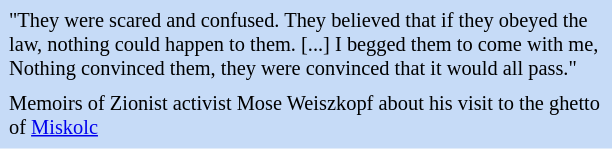<table class="toccolours" style="float: left; margin-left: 0em; margin-right: 1em; font-size: 85%; background:#c6dbf7; color:black; width:30em; max-width: 40%;" cellspacing="5">
<tr>
<td style="text-align: left;">"They were scared and confused. They believed that if they obeyed the law, nothing could happen to them. [...] I begged them to come with me, Nothing convinced them, they were convinced that it would all pass."</td>
</tr>
<tr>
<td style="text-align: left;">Memoirs of Zionist activist Mose Weiszkopf about his visit to the ghetto of <a href='#'>Miskolc</a></td>
</tr>
</table>
